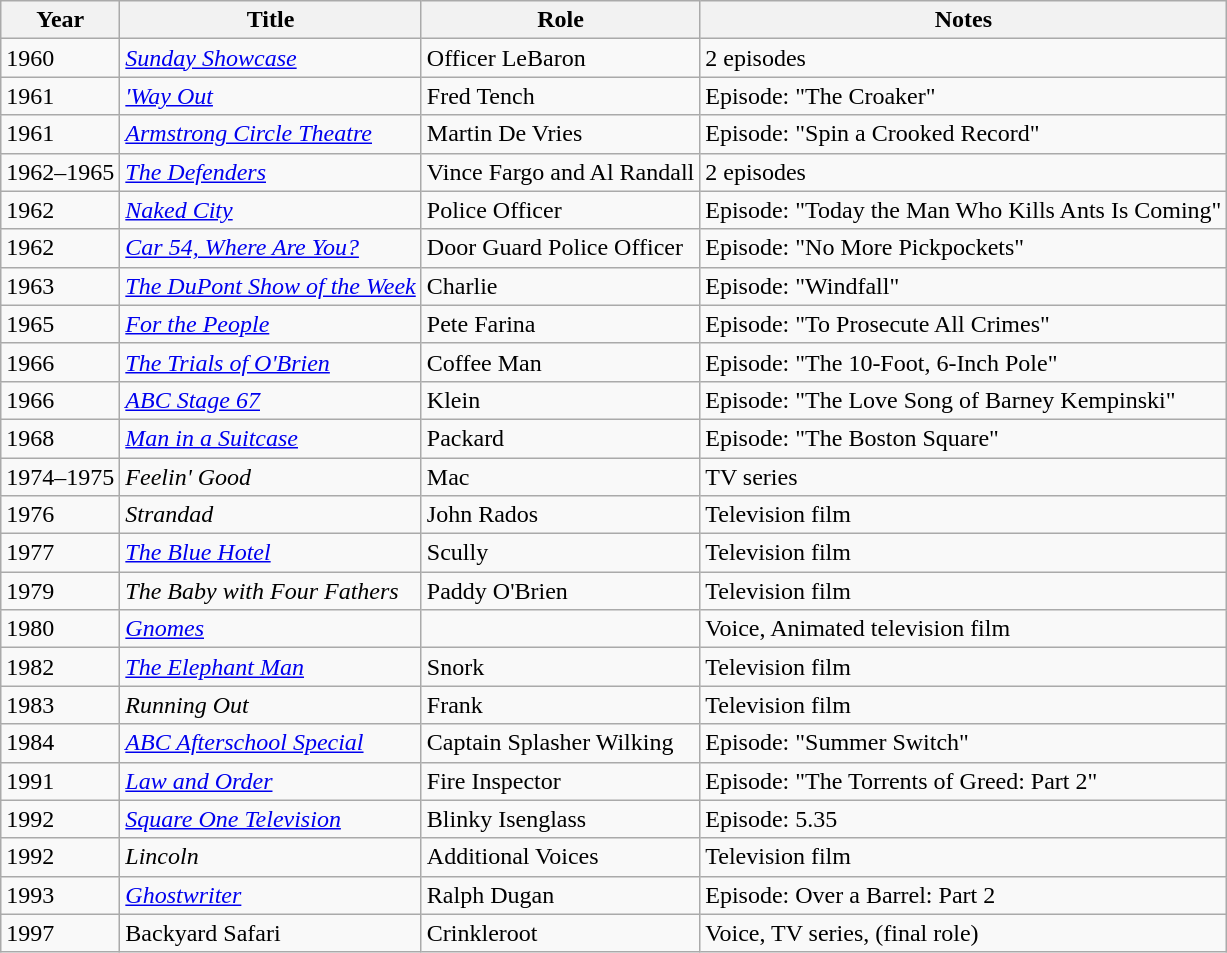<table class="wikitable sortable">
<tr>
<th>Year</th>
<th>Title</th>
<th>Role</th>
<th>Notes</th>
</tr>
<tr>
<td>1960</td>
<td><em><a href='#'>Sunday Showcase</a></em></td>
<td>Officer LeBaron</td>
<td>2 episodes</td>
</tr>
<tr>
<td>1961</td>
<td><em><a href='#'>'Way Out</a></em></td>
<td>Fred Tench</td>
<td>Episode: "The Croaker"</td>
</tr>
<tr>
<td>1961</td>
<td><em><a href='#'>Armstrong Circle Theatre</a></em></td>
<td>Martin De Vries</td>
<td>Episode: "Spin a Crooked Record"</td>
</tr>
<tr>
<td>1962–1965</td>
<td><em><a href='#'>The Defenders</a></em></td>
<td>Vince Fargo and Al Randall</td>
<td>2 episodes</td>
</tr>
<tr>
<td>1962</td>
<td><em><a href='#'>Naked City</a></em></td>
<td>Police Officer</td>
<td>Episode: "Today the Man Who Kills Ants Is Coming"</td>
</tr>
<tr>
<td>1962</td>
<td><em><a href='#'>Car 54, Where Are You?</a></em></td>
<td>Door Guard Police Officer</td>
<td>Episode: "No More Pickpockets"</td>
</tr>
<tr>
<td>1963</td>
<td><em><a href='#'>The DuPont Show of the Week</a></em></td>
<td>Charlie</td>
<td>Episode: "Windfall"</td>
</tr>
<tr>
<td>1965</td>
<td><em><a href='#'>For the People</a></em></td>
<td>Pete Farina</td>
<td>Episode: "To Prosecute All Crimes"</td>
</tr>
<tr>
<td>1966</td>
<td><em><a href='#'>The Trials of O'Brien</a></em></td>
<td>Coffee Man</td>
<td>Episode: "The 10-Foot, 6-Inch Pole"</td>
</tr>
<tr>
<td>1966</td>
<td><em><a href='#'>ABC Stage 67</a></em></td>
<td>Klein</td>
<td>Episode: "The Love Song of Barney Kempinski"</td>
</tr>
<tr>
<td>1968</td>
<td><em><a href='#'>Man in a Suitcase</a></em></td>
<td>Packard</td>
<td>Episode: "The Boston Square"</td>
</tr>
<tr>
<td>1974–1975</td>
<td><em>Feelin' Good</em></td>
<td>Mac</td>
<td>TV series</td>
</tr>
<tr>
<td>1976</td>
<td><em>Strandad</em></td>
<td>John Rados</td>
<td>Television film</td>
</tr>
<tr>
<td>1977</td>
<td><em><a href='#'>The Blue Hotel</a></em></td>
<td>Scully</td>
<td>Television film</td>
</tr>
<tr>
<td>1979</td>
<td><em>The Baby with Four Fathers</em></td>
<td>Paddy O'Brien</td>
<td>Television film</td>
</tr>
<tr>
<td>1980</td>
<td><em><a href='#'>Gnomes</a></em></td>
<td></td>
<td>Voice, Animated television film</td>
</tr>
<tr>
<td>1982</td>
<td><em><a href='#'>The Elephant Man</a></em></td>
<td>Snork</td>
<td>Television film</td>
</tr>
<tr>
<td>1983</td>
<td><em>Running Out</em></td>
<td>Frank</td>
<td>Television film</td>
</tr>
<tr>
<td>1984</td>
<td><em><a href='#'>ABC Afterschool Special</a></em></td>
<td>Captain Splasher Wilking</td>
<td>Episode: "Summer Switch"</td>
</tr>
<tr>
<td>1991</td>
<td><em><a href='#'>Law and Order</a></em></td>
<td>Fire Inspector</td>
<td>Episode: "The Torrents of Greed: Part 2"</td>
</tr>
<tr>
<td>1992</td>
<td><em><a href='#'>Square One Television</a></em></td>
<td>Blinky Isenglass</td>
<td>Episode: 5.35</td>
</tr>
<tr>
<td>1992</td>
<td><em>Lincoln</em></td>
<td>Additional Voices</td>
<td>Television film</td>
</tr>
<tr>
<td>1993</td>
<td><em><a href='#'>Ghostwriter</a></em></td>
<td>Ralph Dugan</td>
<td>Episode: Over a Barrel: Part 2</td>
</tr>
<tr>
<td>1997</td>
<td>Backyard Safari</td>
<td>Crinkleroot</td>
<td>Voice, TV series, (final role)</td>
</tr>
</table>
